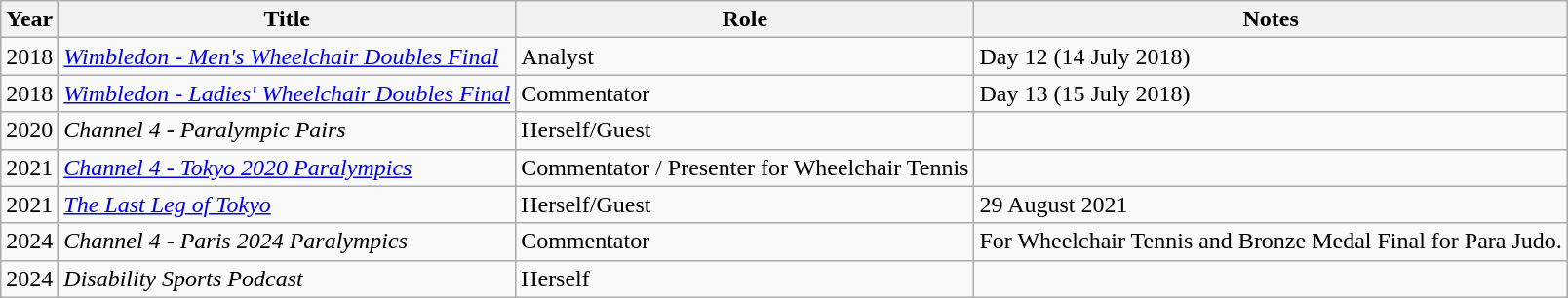<table class="wikitable sortable">
<tr>
<th>Year</th>
<th>Title</th>
<th>Role</th>
<th>Notes</th>
</tr>
<tr>
<td>2018</td>
<td><em><a href='#'>Wimbledon - Men's Wheelchair Doubles Final</a></em></td>
<td>Analyst</td>
<td>Day 12 (14 July 2018)</td>
</tr>
<tr>
<td>2018</td>
<td><em><a href='#'>Wimbledon - Ladies' Wheelchair Doubles Final</a></em></td>
<td>Commentator</td>
<td>Day 13 (15 July 2018)</td>
</tr>
<tr>
<td>2020</td>
<td><em>Channel 4 - Paralympic Pairs</em> </td>
<td>Herself/Guest</td>
<td></td>
</tr>
<tr>
<td>2021</td>
<td><em><a href='#'>Channel 4 - Tokyo 2020 Paralympics</a></em></td>
<td>Commentator / Presenter for Wheelchair Tennis </td>
<td></td>
</tr>
<tr>
<td>2021</td>
<td><em><a href='#'>The Last Leg of Tokyo</a></em></td>
<td>Herself/Guest</td>
<td>29 August 2021</td>
</tr>
<tr>
<td>2024</td>
<td><em>Channel 4 - Paris 2024 Paralympics</em> </td>
<td>Commentator</td>
<td>For Wheelchair Tennis and Bronze Medal Final for Para Judo.</td>
</tr>
<tr>
<td>2024</td>
<td><em>Disability Sports Podcast</em> </td>
<td>Herself</td>
<td></td>
</tr>
</table>
